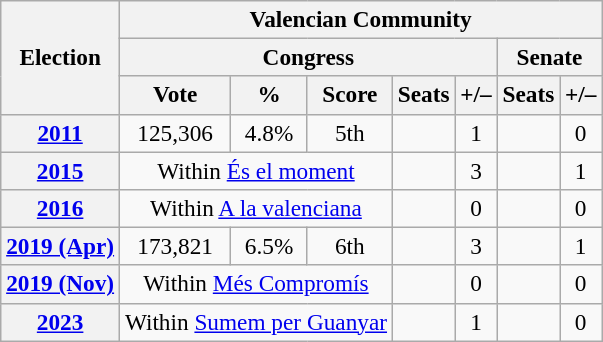<table class="wikitable" style="font-size:97%; text-align:center;">
<tr>
<th rowspan="3">Election</th>
<th colspan="7">Valencian Community</th>
</tr>
<tr>
<th colspan="5">Congress</th>
<th colspan="2">Senate</th>
</tr>
<tr>
<th>Vote</th>
<th>%</th>
<th>Score</th>
<th>Seats</th>
<th>+/–</th>
<th>Seats</th>
<th>+/–</th>
</tr>
<tr>
<th><a href='#'>2011</a></th>
<td>125,306</td>
<td>4.8%</td>
<td>5th</td>
<td></td>
<td>1</td>
<td></td>
<td>0</td>
</tr>
<tr>
<th><a href='#'>2015</a></th>
<td colspan="3">Within <a href='#'>És el moment</a></td>
<td></td>
<td>3</td>
<td></td>
<td>1</td>
</tr>
<tr>
<th><a href='#'>2016</a></th>
<td colspan="3">Within <a href='#'>A la valenciana</a></td>
<td></td>
<td>0</td>
<td></td>
<td>0</td>
</tr>
<tr>
<th><a href='#'>2019 (Apr)</a></th>
<td>173,821</td>
<td>6.5%</td>
<td>6th</td>
<td></td>
<td>3</td>
<td></td>
<td>1</td>
</tr>
<tr>
<th><a href='#'>2019 (Nov)</a></th>
<td colspan="3">Within <a href='#'>Més Compromís</a></td>
<td></td>
<td>0</td>
<td></td>
<td>0</td>
</tr>
<tr>
<th><a href='#'>2023</a></th>
<td colspan="3">Within <a href='#'>Sumem per Guanyar</a></td>
<td></td>
<td>1</td>
<td></td>
<td>0</td>
</tr>
</table>
